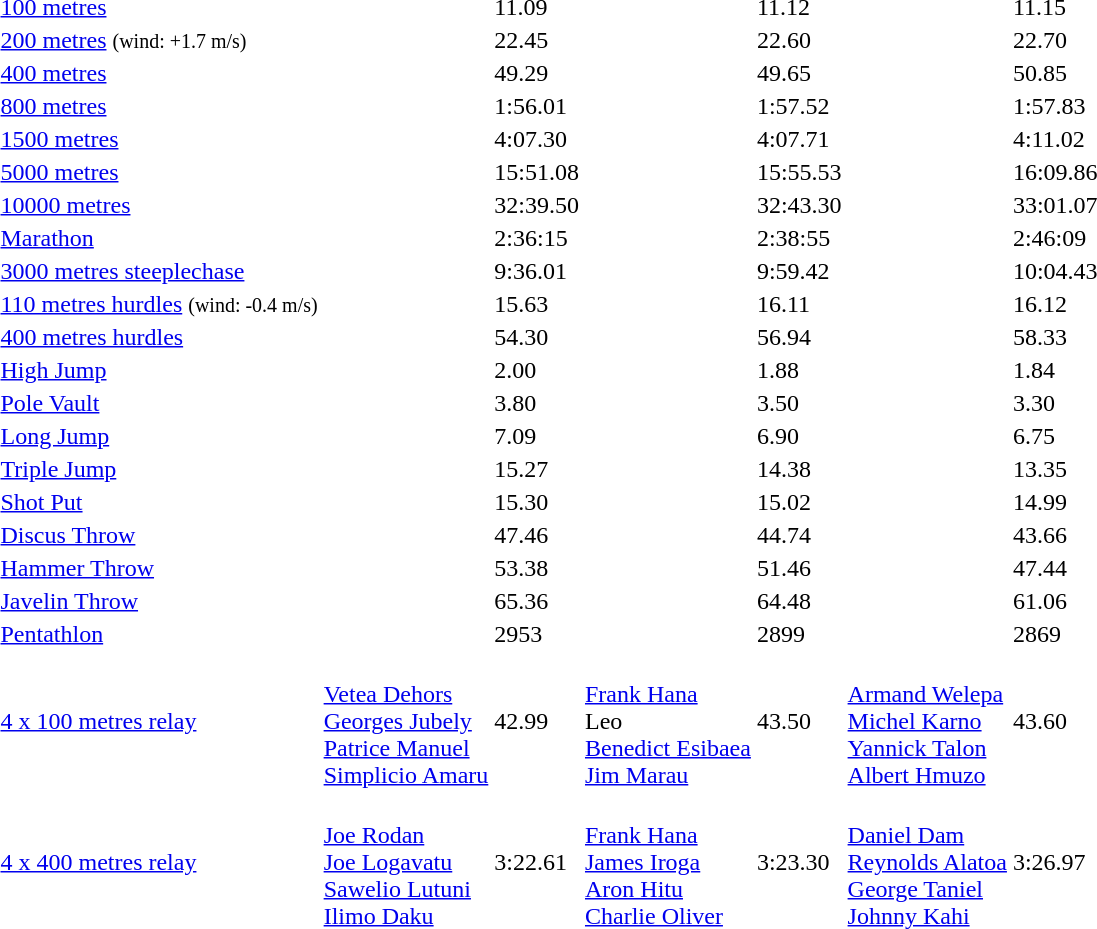<table>
<tr>
<td><a href='#'>100 metres</a></td>
<td></td>
<td>11.09</td>
<td></td>
<td>11.12</td>
<td></td>
<td>11.15</td>
</tr>
<tr>
<td><a href='#'>200 metres</a> <small>(wind: +1.7 m/s)</small></td>
<td></td>
<td>22.45</td>
<td></td>
<td>22.60</td>
<td></td>
<td>22.70</td>
</tr>
<tr>
<td><a href='#'>400 metres</a></td>
<td></td>
<td>49.29</td>
<td></td>
<td>49.65</td>
<td></td>
<td>50.85</td>
</tr>
<tr>
<td><a href='#'>800 metres</a></td>
<td></td>
<td>1:56.01</td>
<td></td>
<td>1:57.52</td>
<td></td>
<td>1:57.83</td>
</tr>
<tr>
<td><a href='#'>1500 metres</a></td>
<td></td>
<td>4:07.30</td>
<td></td>
<td>4:07.71</td>
<td></td>
<td>4:11.02</td>
</tr>
<tr>
<td><a href='#'>5000 metres</a></td>
<td></td>
<td>15:51.08</td>
<td></td>
<td>15:55.53</td>
<td></td>
<td>16:09.86</td>
</tr>
<tr>
<td><a href='#'>10000 metres</a></td>
<td></td>
<td>32:39.50</td>
<td></td>
<td>32:43.30</td>
<td></td>
<td>33:01.07</td>
</tr>
<tr>
<td><a href='#'>Marathon</a></td>
<td></td>
<td>2:36:15</td>
<td></td>
<td>2:38:55</td>
<td></td>
<td>2:46:09</td>
</tr>
<tr>
<td><a href='#'>3000 metres steeplechase</a></td>
<td></td>
<td>9:36.01</td>
<td></td>
<td>9:59.42</td>
<td></td>
<td>10:04.43</td>
</tr>
<tr>
<td><a href='#'>110 metres hurdles</a> <small>(wind: -0.4 m/s)</small></td>
<td></td>
<td>15.63</td>
<td></td>
<td>16.11</td>
<td></td>
<td>16.12</td>
</tr>
<tr>
<td><a href='#'>400 metres hurdles</a></td>
<td></td>
<td>54.30</td>
<td></td>
<td>56.94</td>
<td></td>
<td>58.33</td>
</tr>
<tr>
<td><a href='#'>High Jump</a></td>
<td></td>
<td>2.00</td>
<td></td>
<td>1.88</td>
<td></td>
<td>1.84</td>
</tr>
<tr>
<td><a href='#'>Pole Vault</a></td>
<td></td>
<td>3.80</td>
<td></td>
<td>3.50</td>
<td></td>
<td>3.30</td>
</tr>
<tr>
<td><a href='#'>Long Jump</a></td>
<td></td>
<td>7.09</td>
<td></td>
<td>6.90</td>
<td></td>
<td>6.75</td>
</tr>
<tr>
<td><a href='#'>Triple Jump</a></td>
<td></td>
<td>15.27</td>
<td></td>
<td>14.38</td>
<td></td>
<td>13.35</td>
</tr>
<tr>
<td><a href='#'>Shot Put</a></td>
<td></td>
<td>15.30</td>
<td></td>
<td>15.02</td>
<td></td>
<td>14.99</td>
</tr>
<tr>
<td><a href='#'>Discus Throw</a></td>
<td></td>
<td>47.46</td>
<td></td>
<td>44.74</td>
<td></td>
<td>43.66</td>
</tr>
<tr>
<td><a href='#'>Hammer Throw</a></td>
<td></td>
<td>53.38</td>
<td></td>
<td>51.46</td>
<td></td>
<td>47.44</td>
</tr>
<tr>
<td><a href='#'>Javelin Throw</a></td>
<td></td>
<td>65.36</td>
<td></td>
<td>64.48</td>
<td></td>
<td>61.06</td>
</tr>
<tr>
<td><a href='#'>Pentathlon</a></td>
<td></td>
<td>2953</td>
<td></td>
<td>2899</td>
<td></td>
<td>2869</td>
</tr>
<tr>
<td><a href='#'>4 x 100 metres relay</a></td>
<td> <br> <a href='#'>Vetea Dehors</a> <br> <a href='#'>Georges Jubely</a> <br> <a href='#'>Patrice Manuel</a> <br> <a href='#'>Simplicio Amaru</a></td>
<td>42.99</td>
<td> <br> <a href='#'>Frank Hana</a> <br> Leo <br> <a href='#'>Benedict Esibaea</a> <br> <a href='#'>Jim Marau</a></td>
<td>43.50</td>
<td> <br> <a href='#'>Armand Welepa</a> <br> <a href='#'>Michel Karno</a> <br> <a href='#'>Yannick Talon</a> <br> <a href='#'>Albert Hmuzo</a></td>
<td>43.60</td>
</tr>
<tr>
<td><a href='#'>4 x 400 metres relay</a></td>
<td> <br> <a href='#'>Joe Rodan</a> <br> <a href='#'>Joe Logavatu</a>  <br> <a href='#'>Sawelio Lutuni</a> <br> <a href='#'>Ilimo Daku</a></td>
<td>3:22.61</td>
<td> <br> <a href='#'>Frank Hana</a> <br> <a href='#'>James Iroga</a>  <br> <a href='#'>Aron Hitu</a> <br> <a href='#'>Charlie Oliver</a></td>
<td>3:23.30</td>
<td> <br> <a href='#'>Daniel Dam</a> <br> <a href='#'>Reynolds Alatoa</a>  <br> <a href='#'>George Taniel</a> <br> <a href='#'>Johnny Kahi</a></td>
<td>3:26.97</td>
</tr>
</table>
